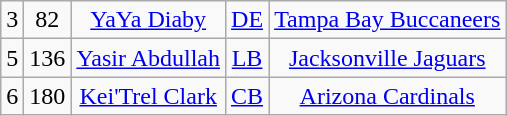<table class="wikitable" style="text-align:center">
<tr>
<td>3</td>
<td>82</td>
<td><a href='#'>YaYa Diaby</a></td>
<td><a href='#'>DE</a></td>
<td><a href='#'>Tampa Bay Buccaneers</a></td>
</tr>
<tr>
<td>5</td>
<td>136</td>
<td><a href='#'>Yasir Abdullah</a></td>
<td><a href='#'>LB</a></td>
<td><a href='#'>Jacksonville Jaguars</a></td>
</tr>
<tr>
<td>6</td>
<td>180</td>
<td><a href='#'>Kei'Trel Clark</a></td>
<td><a href='#'>CB</a></td>
<td><a href='#'>Arizona Cardinals</a></td>
</tr>
</table>
